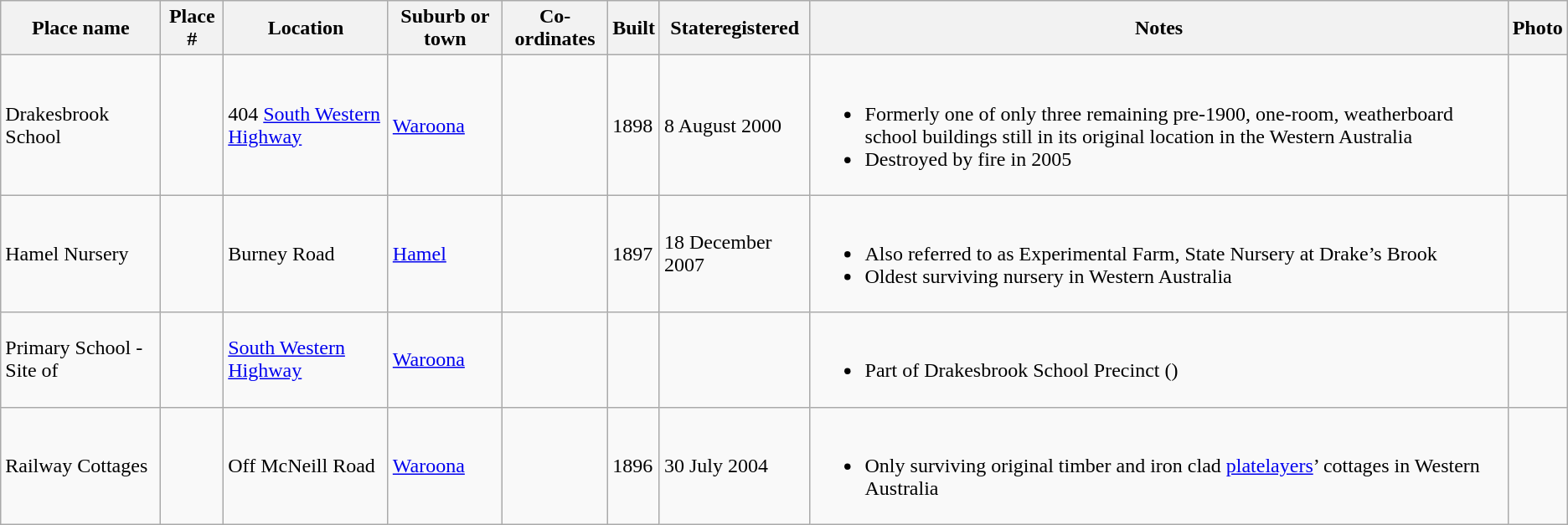<table class="wikitable sortable">
<tr>
<th>Place name</th>
<th>Place #</th>
<th>Location</th>
<th>Suburb or town</th>
<th>Co-ordinates</th>
<th>Built</th>
<th>Stateregistered</th>
<th class="unsortable">Notes</th>
<th class="unsortable">Photo</th>
</tr>
<tr>
<td>Drakesbrook School</td>
<td></td>
<td>404 <a href='#'>South Western Highway</a></td>
<td><a href='#'>Waroona</a></td>
<td></td>
<td>1898</td>
<td>8 August 2000</td>
<td><br><ul><li>Formerly one of only three remaining pre-1900, one-room, weatherboard school buildings still in its original location in the Western Australia</li><li>Destroyed by fire in 2005</li></ul></td>
<td></td>
</tr>
<tr>
<td>Hamel Nursery</td>
<td></td>
<td>Burney Road</td>
<td><a href='#'>Hamel</a></td>
<td></td>
<td>1897</td>
<td>18 December 2007</td>
<td><br><ul><li>Also referred to as Experimental Farm, State Nursery at Drake’s Brook</li><li>Oldest surviving nursery in Western Australia</li></ul></td>
<td></td>
</tr>
<tr>
<td>Primary School - Site of</td>
<td></td>
<td><a href='#'>South Western Highway</a></td>
<td><a href='#'>Waroona</a></td>
<td></td>
<td></td>
<td></td>
<td><br><ul><li>Part of Drakesbrook School Precinct ()</li></ul></td>
<td></td>
</tr>
<tr>
<td>Railway Cottages</td>
<td></td>
<td>Off McNeill Road</td>
<td><a href='#'>Waroona</a></td>
<td></td>
<td>1896</td>
<td>30 July 2004</td>
<td><br><ul><li>Only surviving original timber and iron clad <a href='#'>platelayers</a>’ cottages in Western Australia</li></ul></td>
<td></td>
</tr>
</table>
